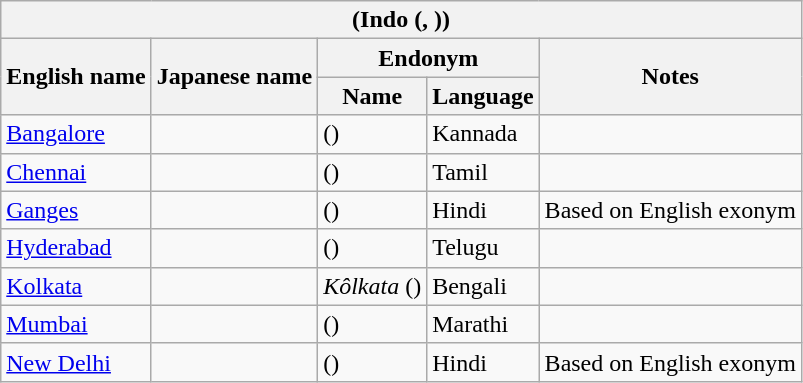<table class="wikitable sortable">
<tr>
<th colspan="5"> (Indo (, ))</th>
</tr>
<tr>
<th rowspan="2">English name</th>
<th rowspan="2">Japanese name</th>
<th colspan="2">Endonym</th>
<th rowspan="2">Notes</th>
</tr>
<tr>
<th>Name</th>
<th>Language</th>
</tr>
<tr>
<td><a href='#'>Bangalore</a></td>
<td></td>
<td> ()</td>
<td>Kannada</td>
<td></td>
</tr>
<tr>
<td><a href='#'>Chennai</a></td>
<td></td>
<td> ()</td>
<td>Tamil</td>
<td></td>
</tr>
<tr>
<td><a href='#'>Ganges</a></td>
<td></td>
<td> ()</td>
<td>Hindi</td>
<td>Based on English exonym</td>
</tr>
<tr>
<td><a href='#'>Hyderabad</a></td>
<td></td>
<td> ()</td>
<td>Telugu</td>
<td></td>
</tr>
<tr>
<td><a href='#'>Kolkata</a></td>
<td></td>
<td><em>Kôlkata</em> ()</td>
<td>Bengali</td>
<td></td>
</tr>
<tr>
<td><a href='#'>Mumbai</a></td>
<td></td>
<td> ()</td>
<td>Marathi</td>
<td></td>
</tr>
<tr>
<td><a href='#'>New Delhi</a></td>
<td></td>
<td> ()</td>
<td>Hindi</td>
<td>Based on English exonym</td>
</tr>
</table>
